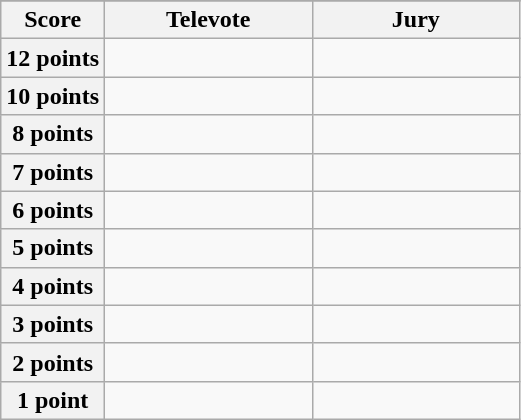<table class="wikitable">
<tr>
</tr>
<tr>
<th scope="col" width="20%">Score</th>
<th scope="col" width="40%">Televote</th>
<th scope="col" width="40%">Jury</th>
</tr>
<tr>
<th scope="row">12 points</th>
<td></td>
<td></td>
</tr>
<tr>
<th scope="row">10 points</th>
<td></td>
<td></td>
</tr>
<tr>
<th scope="row">8 points</th>
<td></td>
<td></td>
</tr>
<tr>
<th scope="row">7 points</th>
<td></td>
<td></td>
</tr>
<tr>
<th scope="row">6 points</th>
<td></td>
<td></td>
</tr>
<tr>
<th scope="row">5 points</th>
<td></td>
<td></td>
</tr>
<tr>
<th scope="row">4 points</th>
<td></td>
<td></td>
</tr>
<tr>
<th scope="row">3 points</th>
<td></td>
<td></td>
</tr>
<tr>
<th scope="row">2 points</th>
<td></td>
<td></td>
</tr>
<tr>
<th scope="row">1 point</th>
<td></td>
<td></td>
</tr>
</table>
